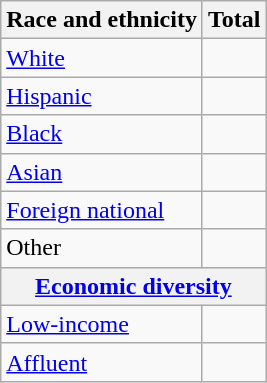<table class="wikitable floatright sortable collapsible"; text-align:right; font-size:80%;">
<tr>
<th>Race and ethnicity</th>
<th colspan="2" data-sort-type=number>Total</th>
</tr>
<tr>
<td><a href='#'>White</a></td>
<td align=right></td>
</tr>
<tr>
<td><a href='#'>Hispanic</a></td>
<td align=right></td>
</tr>
<tr>
<td><a href='#'>Black</a></td>
<td align=right></td>
</tr>
<tr>
<td><a href='#'>Asian</a></td>
<td align=right></td>
</tr>
<tr>
<td><a href='#'>Foreign national</a></td>
<td align=right></td>
</tr>
<tr>
<td>Other</td>
<td align=right></td>
</tr>
<tr>
<th colspan="4" data-sort-type=number><a href='#'>Economic diversity</a></th>
</tr>
<tr>
<td><a href='#'>Low-income</a></td>
<td align=right></td>
</tr>
<tr>
<td><a href='#'>Affluent</a></td>
<td align=right></td>
</tr>
</table>
